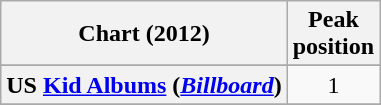<table class="wikitable sortable plainrowheaders" style="text-align:center">
<tr>
<th scope="col">Chart (2012)</th>
<th scope="col">Peak<br> position</th>
</tr>
<tr>
</tr>
<tr>
<th scope="row">US <a href='#'>Kid Albums</a> (<em><a href='#'>Billboard</a></em>)</th>
<td>1</td>
</tr>
<tr>
</tr>
</table>
